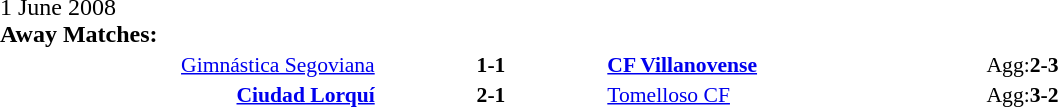<table width=100% cellspacing=1>
<tr>
<th width=20%></th>
<th width=12%></th>
<th width=20%></th>
<th></th>
</tr>
<tr>
<td>1 June 2008<br><strong>Away Matches:</strong></td>
</tr>
<tr style=font-size:90%>
<td align=right><a href='#'>Gimnástica Segoviana</a></td>
<td align=center><strong>1-1</strong></td>
<td><strong><a href='#'>CF Villanovense</a></strong></td>
<td>Agg:<strong>2-3</strong></td>
</tr>
<tr style=font-size:90%>
<td align=right><strong><a href='#'>Ciudad Lorquí</a></strong></td>
<td align=center><strong>2-1</strong></td>
<td><a href='#'>Tomelloso CF</a></td>
<td>Agg:<strong>3-2</strong></td>
</tr>
</table>
